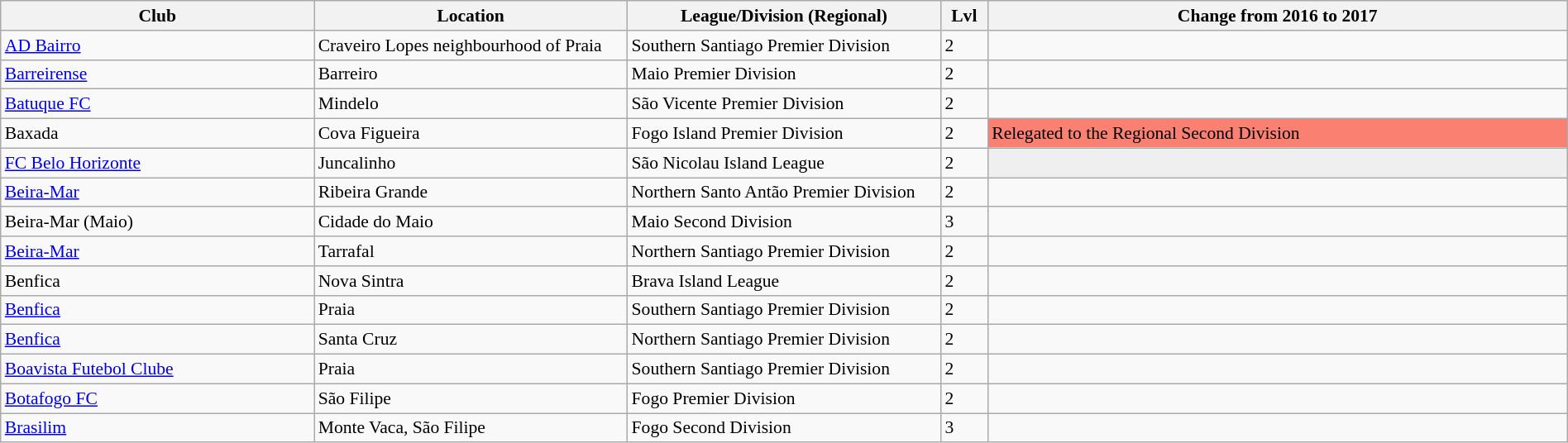<table class="wikitable sortable" width=100% style="font-size:90%">
<tr>
<th width=20%>Club</th>
<th width=20%>Location</th>
<th width=20%>League/Division (Regional)</th>
<th width=3%>Lvl</th>
<th width=37%>Change from 2016 to 2017</th>
</tr>
<tr>
<td><a href='#'>AD Bairro</a></td>
<td>Craveiro Lopes neighbourhood of Praia</td>
<td>Southern Santiago Premier Division</td>
<td>2</td>
<td></td>
</tr>
<tr>
<td><a href='#'>Barreirense</a></td>
<td>Barreiro</td>
<td>Maio Premier Division</td>
<td>2</td>
<td></td>
</tr>
<tr>
<td><a href='#'>Batuque FC</a></td>
<td>Mindelo</td>
<td>São Vicente Premier Division</td>
<td>2</td>
<td></td>
</tr>
<tr>
<td>Baxada</td>
<td>Cova Figueira</td>
<td>Fogo Island Premier Division</td>
<td>2</td>
<td style="background:salmon">Relegated to the Regional Second Division</td>
</tr>
<tr>
<td><a href='#'>FC Belo Horizonte</a></td>
<td>Juncalinho</td>
<td>São Nicolau Island League</td>
<td>2</td>
<td bgcolor=#EFEFEF></td>
</tr>
<tr>
<td><a href='#'>Beira-Mar</a></td>
<td>Ribeira Grande</td>
<td>Northern Santo Antão Premier Division</td>
<td>2</td>
<td></td>
</tr>
<tr>
<td>Beira-Mar (Maio)</td>
<td>Cidade do Maio</td>
<td>Maio Second Division</td>
<td>3</td>
<td></td>
</tr>
<tr>
<td><a href='#'>Beira-Mar</a></td>
<td>Tarrafal</td>
<td>Northern Santiago Premier Division</td>
<td>2</td>
<td></td>
</tr>
<tr>
<td>Benfica</td>
<td>Nova Sintra</td>
<td>Brava Island League</td>
<td>2</td>
</tr>
<tr>
<td><a href='#'>Benfica</a></td>
<td>Praia</td>
<td>Southern Santiago Premier Division</td>
<td>2</td>
<td></td>
</tr>
<tr>
<td><a href='#'>Benfica</a></td>
<td>Santa Cruz</td>
<td>Northern Santiago Premier Division</td>
<td>2</td>
</tr>
<tr>
<td><a href='#'>Boavista Futebol Clube</a></td>
<td>Praia</td>
<td>Southern Santiago Premier Division</td>
<td>2</td>
<td></td>
</tr>
<tr>
<td><a href='#'>Botafogo FC</a></td>
<td>São Filipe</td>
<td>Fogo Premier Division</td>
<td>2</td>
<td></td>
</tr>
<tr>
<td><a href='#'>Brasilim</a></td>
<td>Monte Vaca, São Filipe</td>
<td>Fogo Second Division</td>
<td>3</td>
<td></td>
</tr>
</table>
